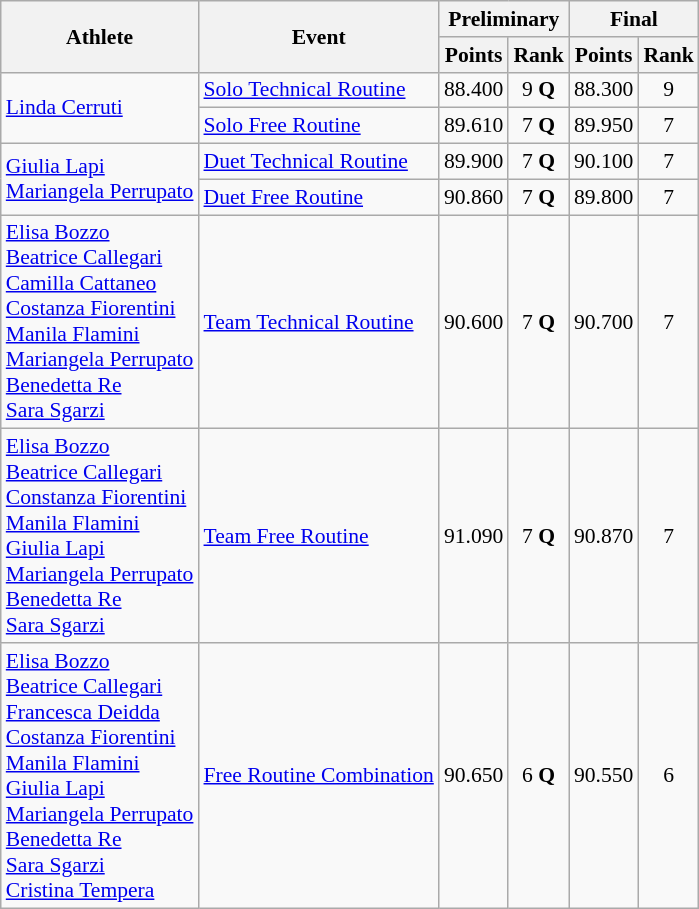<table class=wikitable style="font-size:90%">
<tr>
<th rowspan="2">Athlete</th>
<th rowspan="2">Event</th>
<th colspan="2">Preliminary</th>
<th colspan="2">Final</th>
</tr>
<tr>
<th>Points</th>
<th>Rank</th>
<th>Points</th>
<th>Rank</th>
</tr>
<tr>
<td rowspan="2"><a href='#'>Linda Cerruti</a></td>
<td><a href='#'>Solo Technical Routine</a></td>
<td align=center>88.400</td>
<td align=center>9 <strong>Q</strong></td>
<td align=center>88.300</td>
<td align=center>9</td>
</tr>
<tr>
<td><a href='#'>Solo Free Routine</a></td>
<td align=center>89.610</td>
<td align=center>7 <strong>Q</strong></td>
<td align=center>89.950</td>
<td align=center>7</td>
</tr>
<tr>
<td rowspan="2"><a href='#'>Giulia Lapi</a><br><a href='#'>Mariangela Perrupato</a></td>
<td><a href='#'>Duet Technical Routine</a></td>
<td align=center>89.900</td>
<td align=center>7 <strong>Q</strong></td>
<td align=center>90.100</td>
<td align=center>7</td>
</tr>
<tr>
<td><a href='#'>Duet Free Routine</a></td>
<td align=center>90.860</td>
<td align=center>7 <strong>Q</strong></td>
<td align=center>89.800</td>
<td align=center>7</td>
</tr>
<tr>
<td rowspan="1"><a href='#'>Elisa Bozzo</a><br><a href='#'>Beatrice Callegari</a><br><a href='#'>Camilla Cattaneo</a><br><a href='#'>Costanza Fiorentini</a><br><a href='#'>Manila Flamini</a><br><a href='#'>Mariangela Perrupato</a><br><a href='#'>Benedetta Re</a><br><a href='#'>Sara Sgarzi</a></td>
<td><a href='#'>Team Technical Routine</a></td>
<td align=center>90.600</td>
<td align=center>7 <strong>Q</strong></td>
<td align=center>90.700</td>
<td align=center>7</td>
</tr>
<tr>
<td rowspan="1"><a href='#'>Elisa Bozzo</a><br><a href='#'>Beatrice Callegari</a><br><a href='#'>Constanza Fiorentini</a><br><a href='#'>Manila Flamini</a><br><a href='#'>Giulia Lapi</a><br><a href='#'>Mariangela Perrupato</a><br><a href='#'>Benedetta Re</a><br><a href='#'>Sara Sgarzi</a></td>
<td><a href='#'>Team Free Routine</a></td>
<td align=center>91.090</td>
<td align=center>7 <strong>Q</strong></td>
<td align=center>90.870</td>
<td align=center>7</td>
</tr>
<tr>
<td rowspan="1"><a href='#'>Elisa Bozzo</a><br><a href='#'>Beatrice Callegari</a><br><a href='#'>Francesca Deidda</a><br><a href='#'>Costanza Fiorentini</a><br><a href='#'>Manila Flamini</a><br><a href='#'>Giulia Lapi</a><br><a href='#'>Mariangela Perrupato</a><br><a href='#'>Benedetta Re</a><br><a href='#'>Sara Sgarzi</a><br><a href='#'>Cristina Tempera</a></td>
<td><a href='#'>Free Routine Combination</a></td>
<td align=center>90.650</td>
<td align=center>6 <strong>Q</strong></td>
<td align=center>90.550</td>
<td align=center>6</td>
</tr>
</table>
